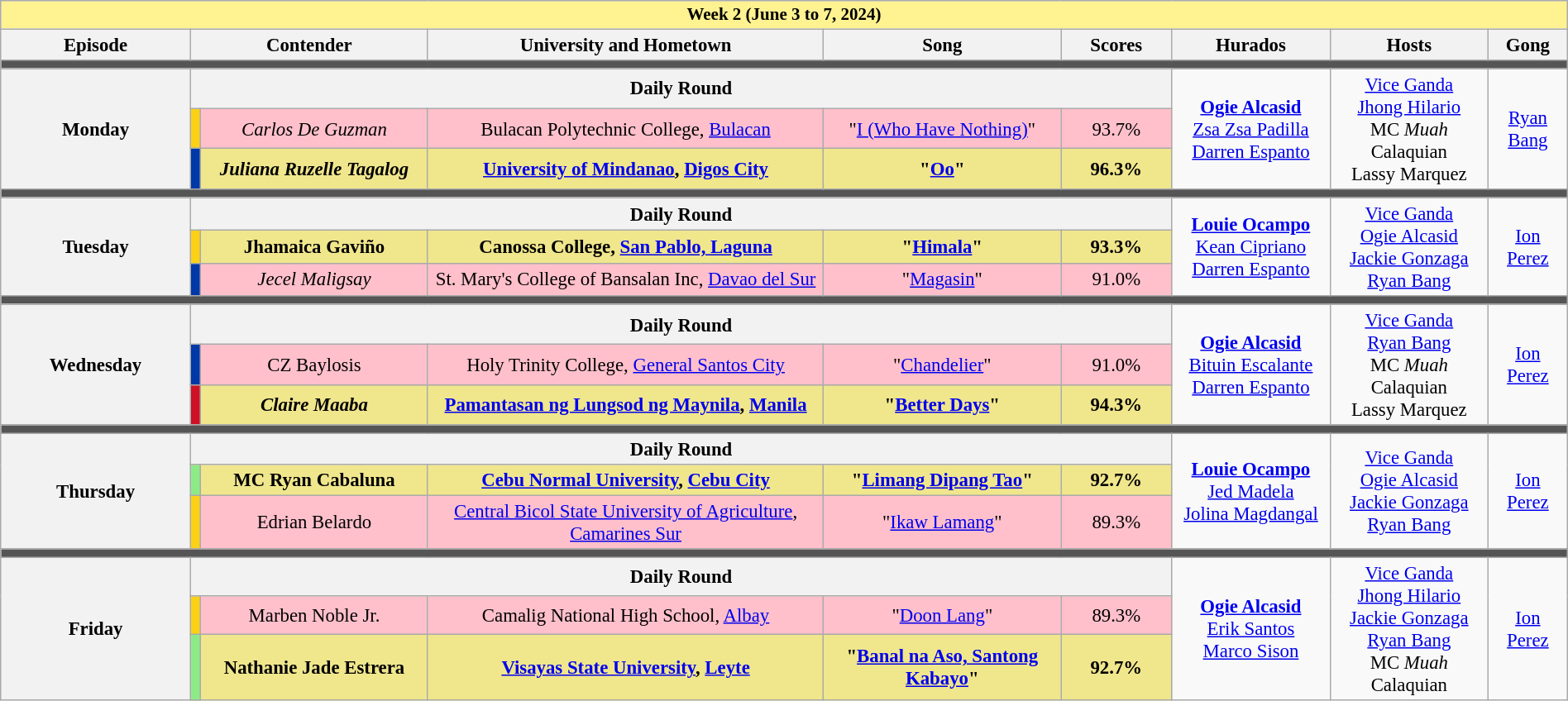<table class="wikitable mw-collapsible mw-collapsed" style="width:100%; text-align:center; font-size:95%;">
<tr>
<th colspan="9" style="background-color:#fff291;font-size:14px">Week 2 (June 3 to 7, 2024)</th>
</tr>
<tr>
<th width="12%">Episode</th>
<th colspan="2" width="15%">Contender</th>
<th width="25%">University and Hometown</th>
<th width="15%">Song</th>
<th width="7%">Scores</th>
<th width="10%">Hurados</th>
<th width="10%">Hosts</th>
<th width="05%">Gong</th>
</tr>
<tr>
<td colspan="9" style="background:#555;"></td>
</tr>
<tr>
<th rowspan="3">Monday<br></th>
<th colspan="5">Daily Round</th>
<td rowspan="3"><strong><a href='#'>Ogie Alcasid</a></strong><br><a href='#'>Zsa Zsa Padilla</a><br><a href='#'>Darren Espanto</a></td>
<td rowspan="3"><a href='#'>Vice Ganda</a><br><a href='#'>Jhong Hilario</a><br>MC <em>Muah</em> Calaquian<br>Lassy Marquez</td>
<td rowspan="3"><a href='#'>Ryan Bang</a></td>
</tr>
<tr style="background:pink">
<td style="background:#FCD116"></td>
<td><em>Carlos De Guzman</em></td>
<td>Bulacan Polytechnic College, <a href='#'>Bulacan</a></td>
<td>"<a href='#'>I (Who Have Nothing)</a>"</td>
<td>93.7%</td>
</tr>
<tr style="background:Khaki">
<td style="background:#0038A8"></td>
<td><strong><em>Juliana Ruzelle Tagalog</em></strong></td>
<td><strong><a href='#'>University of Mindanao</a>, <a href='#'>Digos City</a></strong></td>
<td><strong>"<a href='#'>Oo</a>"</strong></td>
<td><strong>96.3%</strong></td>
</tr>
<tr>
<td colspan="9" style="background:#555;"></td>
</tr>
<tr>
<th rowspan="3">Tuesday<br></th>
<th colspan="5">Daily Round</th>
<td rowspan="3"><strong><a href='#'>Louie Ocampo</a></strong><br><a href='#'>Kean Cipriano</a><br><a href='#'>Darren Espanto</a></td>
<td rowspan="3"><a href='#'>Vice Ganda</a><br><a href='#'>Ogie Alcasid</a><br><a href='#'>Jackie Gonzaga</a><br><a href='#'>Ryan Bang</a></td>
<td rowspan="3"><a href='#'>Ion Perez</a></td>
</tr>
<tr style="background:Khaki">
<td style="background:#FCD116"></td>
<td><strong>Jhamaica Gaviño</strong></td>
<td><strong>Canossa College, <a href='#'>San Pablo, Laguna</a></strong></td>
<td><strong>"<a href='#'>Himala</a>"</strong></td>
<td><strong>93.3%</strong></td>
</tr>
<tr style="background:pink">
<td style="background:#0038A8"></td>
<td><em>Jecel Maligsay</em></td>
<td>St. Mary's College of Bansalan Inc, <a href='#'>Davao del Sur</a></td>
<td>"<a href='#'>Magasin</a>"</td>
<td>91.0%</td>
</tr>
<tr>
<td colspan="9" style="background:#555;"></td>
</tr>
<tr>
<th rowspan="3">Wednesday<br></th>
<th colspan="5">Daily Round</th>
<td rowspan="3"><strong><a href='#'>Ogie Alcasid</a></strong><br><a href='#'>Bituin Escalante</a><br><a href='#'>Darren Espanto</a></td>
<td rowspan="3"><a href='#'>Vice Ganda</a><br><a href='#'>Ryan Bang</a><br>MC <em>Muah</em> Calaquian<br>Lassy Marquez</td>
<td rowspan="3"><a href='#'>Ion Perez</a></td>
</tr>
<tr style="background:pink">
<td style="background:#0038A8"></td>
<td>CZ Baylosis</td>
<td>Holy Trinity College, <a href='#'>General Santos City</a></td>
<td>"<a href='#'>Chandelier</a>"</td>
<td>91.0%</td>
</tr>
<tr style="background:Khaki">
<td style="background:#CE1126"></td>
<td><strong><em>Claire Maaba</em></strong></td>
<td><strong><a href='#'>Pamantasan ng Lungsod ng Maynila</a>, <a href='#'>Manila</a></strong></td>
<td><strong>"<a href='#'>Better Days</a>"</strong></td>
<td><strong>94.3%</strong></td>
</tr>
<tr>
<td colspan="9" style="background:#555;"></td>
</tr>
<tr>
<th rowspan="3">Thursday<br></th>
<th colspan="5">Daily Round</th>
<td rowspan="3"><strong><a href='#'>Louie Ocampo</a></strong><br><a href='#'>Jed Madela</a><br><a href='#'>Jolina Magdangal</a></td>
<td rowspan="3"><a href='#'>Vice Ganda</a><br><a href='#'>Ogie Alcasid</a><br><a href='#'>Jackie Gonzaga</a><br><a href='#'>Ryan Bang</a></td>
<td rowspan="3"><a href='#'>Ion Perez</a></td>
</tr>
<tr style="background:Khaki">
<td style="background:#8deb87"></td>
<td><strong>MC Ryan Cabaluna</strong></td>
<td><strong><a href='#'>Cebu Normal University</a>, <a href='#'>Cebu City</a></strong></td>
<td><strong>"<a href='#'>Limang Dipang Tao</a>"</strong></td>
<td><strong>92.7%</strong></td>
</tr>
<tr style="background:pink">
<td style="background:#FCD116"></td>
<td>Edrian Belardo</td>
<td><a href='#'>Central Bicol State University of Agriculture</a>, <a href='#'>Camarines Sur</a></td>
<td>"<a href='#'>Ikaw Lamang</a>"</td>
<td>89.3%</td>
</tr>
<tr>
<td colspan="9" style="background:#555;"></td>
</tr>
<tr>
<th rowspan="3">Friday<br></th>
<th colspan="5">Daily Round</th>
<td rowspan="3"><strong><a href='#'>Ogie Alcasid</a></strong><br><a href='#'>Erik Santos</a><br><a href='#'>Marco Sison</a></td>
<td rowspan="3"><a href='#'>Vice Ganda</a><br><a href='#'>Jhong Hilario</a><br><a href='#'>Jackie Gonzaga</a><br><a href='#'>Ryan Bang</a><br>MC <em>Muah</em> Calaquian</td>
<td rowspan="3"><a href='#'>Ion Perez</a></td>
</tr>
<tr style="background:pink">
<td style="background:#FCD116"></td>
<td>Marben Noble Jr.</td>
<td>Camalig National High School, <a href='#'>Albay</a></td>
<td>"<a href='#'>Doon Lang</a>"</td>
<td>89.3%</td>
</tr>
<tr style="background:Khaki">
<td style="background:#8deb87"></td>
<td><strong>Nathanie Jade Estrera</strong></td>
<td><strong><a href='#'>Visayas State University</a>, <a href='#'>Leyte</a></strong></td>
<td><strong>"<a href='#'>Banal na Aso, Santong Kabayo</a>"</strong></td>
<td><strong>92.7%</strong></td>
</tr>
</table>
